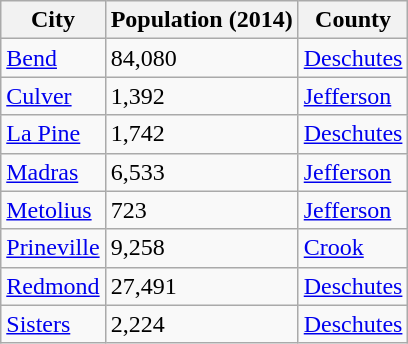<table class="wikitable sortable">
<tr>
<th>City</th>
<th>Population (2014)</th>
<th>County</th>
</tr>
<tr>
<td><a href='#'>Bend</a></td>
<td>84,080</td>
<td><a href='#'>Deschutes</a></td>
</tr>
<tr>
<td><a href='#'>Culver</a></td>
<td>1,392</td>
<td><a href='#'>Jefferson</a></td>
</tr>
<tr>
<td><a href='#'>La Pine</a></td>
<td>1,742</td>
<td><a href='#'>Deschutes</a></td>
</tr>
<tr>
<td><a href='#'>Madras</a></td>
<td>6,533</td>
<td><a href='#'>Jefferson</a></td>
</tr>
<tr>
<td><a href='#'>Metolius</a></td>
<td>723</td>
<td><a href='#'>Jefferson</a></td>
</tr>
<tr>
<td><a href='#'>Prineville</a></td>
<td>9,258</td>
<td><a href='#'>Crook</a></td>
</tr>
<tr>
<td><a href='#'>Redmond</a></td>
<td>27,491</td>
<td><a href='#'>Deschutes</a></td>
</tr>
<tr>
<td><a href='#'>Sisters</a></td>
<td>2,224</td>
<td><a href='#'>Deschutes</a></td>
</tr>
</table>
